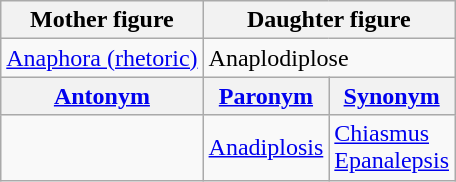<table class="wikitable">
<tr>
<th>Mother figure</th>
<th colspan="2">Daughter figure</th>
</tr>
<tr>
<td><a href='#'>Anaphora (rhetoric)</a></td>
<td colspan="2">Anaplodiplose</td>
</tr>
<tr>
<th><a href='#'>Antonym</a></th>
<th><a href='#'>Paronym</a></th>
<th><a href='#'>Synonym</a></th>
</tr>
<tr>
<td></td>
<td><a href='#'>Anadiplosis</a></td>
<td><a href='#'>Chiasmus</a><br><a href='#'>Epanalepsis</a></td>
</tr>
</table>
